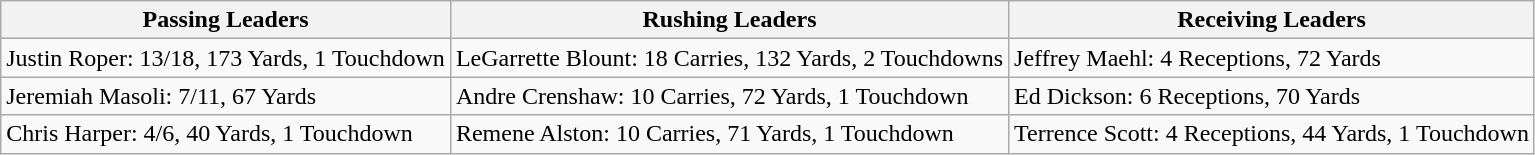<table class="wikitable">
<tr>
<th>Passing Leaders</th>
<th>Rushing Leaders</th>
<th>Receiving Leaders</th>
</tr>
<tr>
<td>Justin Roper: 13/18, 173 Yards, 1 Touchdown</td>
<td>LeGarrette Blount: 18 Carries, 132 Yards, 2 Touchdowns</td>
<td>Jeffrey Maehl: 4 Receptions, 72 Yards</td>
</tr>
<tr>
<td>Jeremiah Masoli: 7/11, 67 Yards</td>
<td>Andre Crenshaw: 10 Carries, 72 Yards, 1 Touchdown</td>
<td>Ed Dickson: 6 Receptions, 70 Yards</td>
</tr>
<tr>
<td>Chris Harper: 4/6, 40 Yards, 1 Touchdown</td>
<td>Remene Alston: 10 Carries, 71 Yards, 1 Touchdown</td>
<td>Terrence Scott: 4 Receptions, 44 Yards, 1 Touchdown</td>
</tr>
</table>
